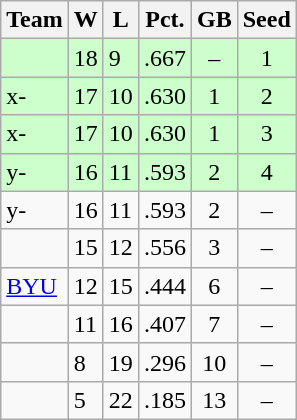<table class=wikitable>
<tr>
<th>Team</th>
<th>W</th>
<th>L</th>
<th>Pct.</th>
<th>GB</th>
<th>Seed</th>
</tr>
<tr bgcolor="#ccffcc">
<td></td>
<td>18</td>
<td>9</td>
<td>.667</td>
<td style="text-align:center;">–</td>
<td style="text-align:center;">1</td>
</tr>
<tr bgcolor="#ccffcc">
<td>x-</td>
<td>17</td>
<td>10</td>
<td>.630</td>
<td style="text-align:center;">1</td>
<td style="text-align:center;">2</td>
</tr>
<tr bgcolor="#ccffcc">
<td>x-</td>
<td>17</td>
<td>10</td>
<td>.630</td>
<td style="text-align:center;">1</td>
<td style="text-align:center;">3</td>
</tr>
<tr bgcolor="#ccffcc">
<td>y-</td>
<td>16</td>
<td>11</td>
<td>.593</td>
<td style="text-align:center;">2</td>
<td style="text-align:center;">4</td>
</tr>
<tr>
<td>y-</td>
<td>16</td>
<td>11</td>
<td>.593</td>
<td style="text-align:center;">2</td>
<td style="text-align:center;">–</td>
</tr>
<tr>
<td></td>
<td>15</td>
<td>12</td>
<td>.556</td>
<td style="text-align:center;">3</td>
<td style="text-align:center;">–</td>
</tr>
<tr>
<td><a href='#'>BYU</a></td>
<td>12</td>
<td>15</td>
<td>.444</td>
<td style="text-align:center;">6</td>
<td style="text-align:center;">–</td>
</tr>
<tr>
<td></td>
<td>11</td>
<td>16</td>
<td>.407</td>
<td style="text-align:center;">7</td>
<td style="text-align:center;">–</td>
</tr>
<tr>
<td></td>
<td>8</td>
<td>19</td>
<td>.296</td>
<td style="text-align:center;">10</td>
<td style="text-align:center;">–</td>
</tr>
<tr>
<td></td>
<td>5</td>
<td>22</td>
<td>.185</td>
<td style="text-align:center;">13</td>
<td style="text-align:center;">–</td>
</tr>
</table>
